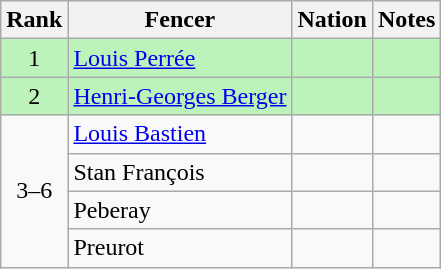<table class="wikitable sortable" style="text-align:center">
<tr>
<th>Rank</th>
<th>Fencer</th>
<th>Nation</th>
<th>Notes</th>
</tr>
<tr bgcolor=bbf3bb>
<td>1</td>
<td align=left><a href='#'>Louis Perrée</a></td>
<td align=left></td>
<td></td>
</tr>
<tr bgcolor=bbf3bb>
<td>2</td>
<td align=left><a href='#'>Henri-Georges Berger</a></td>
<td align=left></td>
<td></td>
</tr>
<tr>
<td rowspan=4 align=center>3–6</td>
<td align=left><a href='#'>Louis Bastien</a></td>
<td align=left></td>
<td></td>
</tr>
<tr>
<td align=left>Stan François</td>
<td align=left></td>
<td></td>
</tr>
<tr>
<td align=left>Peberay</td>
<td align=left></td>
<td></td>
</tr>
<tr>
<td align=left>Preurot</td>
<td align=left></td>
<td></td>
</tr>
</table>
